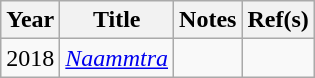<table class="wikitable">
<tr>
<th>Year</th>
<th>Title</th>
<th>Notes</th>
<th>Ref(s)</th>
</tr>
<tr>
<td>2018</td>
<td><a href='#'><em>Naammtra</em></a></td>
<td></td>
<td></td>
</tr>
</table>
